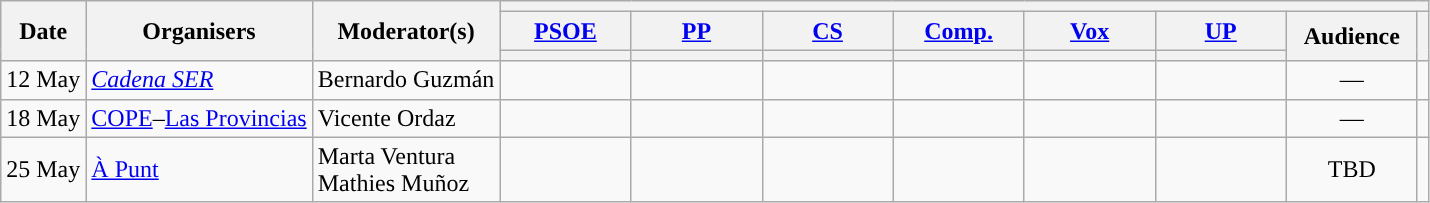<table class="wikitable" style="text-align:center;">
<tr>
<th rowspan="3">Date</th>
<th rowspan="3">Organisers</th>
<th rowspan="3">Moderator(s)</th>
<th colspan="8">      </th>
</tr>
<tr>
<th scope="col" style="width:5em;"><a href='#'>PSOE</a></th>
<th scope="col" style="width:5em;"><a href='#'>PP</a></th>
<th scope="col" style="width:5em;"><a href='#'>CS</a></th>
<th scope="col" style="width:5em;"><a href='#'>Comp.</a></th>
<th scope="col" style="width:5em;"><a href='#'>Vox</a></th>
<th scope="col" style="width:5em;"><a href='#'>UP</a></th>
<th rowspan="2" scope="col" style="width:5em;">Audience</th>
<th rowspan="2"></th>
</tr>
<tr>
<th style="color:inherit;background:"></th>
<th style="color:inherit;background:"></th>
<th style="color:inherit;background:"></th>
<th style="color:inherit;background:"></th>
<th style="color:inherit;background:"></th>
<th style="color:inherit;background:"></th>
</tr>
<tr>
<td style="white-space:nowrap; text-align:left;">12 May</td>
<td style="white-space:nowrap; text-align:left;"><em><a href='#'>Cadena SER</a></em></td>
<td style="white-space:nowrap; text-align:left;">Bernardo Guzmán</td>
<td></td>
<td></td>
<td></td>
<td></td>
<td></td>
<td></td>
<td>—</td>
<td></td>
</tr>
<tr>
<td style="white-space:nowrap; text-align:left;">18 May</td>
<td style="white-space:nowrap; text-align:left;"><a href='#'>COPE</a>–<a href='#'>Las Provincias</a></td>
<td style="white-space:nowrap; text-align:left;">Vicente Ordaz</td>
<td></td>
<td></td>
<td></td>
<td></td>
<td></td>
<td></td>
<td>—</td>
<td></td>
</tr>
<tr>
<td style="white-space:nowrap; text-align:left;">25 May</td>
<td style="white-space:nowrap; text-align:left;"><a href='#'>À Punt</a></td>
<td style="white-space:nowrap; text-align:left;">Marta Ventura<br>Mathies Muñoz</td>
<td></td>
<td></td>
<td></td>
<td></td>
<td></td>
<td></td>
<td>TBD</td>
<td></td>
</tr>
</table>
